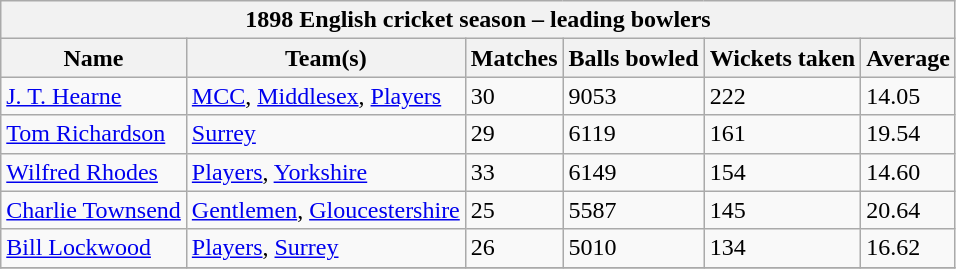<table class="wikitable">
<tr>
<th bgcolor="#efefef" colspan="6">1898 English cricket season – leading bowlers</th>
</tr>
<tr bgcolor="#efefef">
<th>Name</th>
<th>Team(s)</th>
<th>Matches</th>
<th>Balls bowled</th>
<th>Wickets taken</th>
<th>Average</th>
</tr>
<tr>
<td><a href='#'>J. T. Hearne</a></td>
<td><a href='#'>MCC</a>, <a href='#'>Middlesex</a>, <a href='#'>Players</a></td>
<td>30</td>
<td>9053</td>
<td>222</td>
<td>14.05</td>
</tr>
<tr>
<td><a href='#'>Tom Richardson</a></td>
<td><a href='#'>Surrey</a></td>
<td>29</td>
<td>6119</td>
<td>161</td>
<td>19.54</td>
</tr>
<tr>
<td><a href='#'>Wilfred Rhodes</a></td>
<td><a href='#'>Players</a>, <a href='#'>Yorkshire</a></td>
<td>33</td>
<td>6149</td>
<td>154</td>
<td>14.60</td>
</tr>
<tr>
<td><a href='#'>Charlie Townsend</a></td>
<td><a href='#'>Gentlemen</a>, <a href='#'>Gloucestershire</a></td>
<td>25</td>
<td>5587</td>
<td>145</td>
<td>20.64</td>
</tr>
<tr>
<td><a href='#'>Bill Lockwood</a></td>
<td><a href='#'>Players</a>, <a href='#'>Surrey</a></td>
<td>26</td>
<td>5010</td>
<td>134</td>
<td>16.62</td>
</tr>
<tr>
</tr>
</table>
